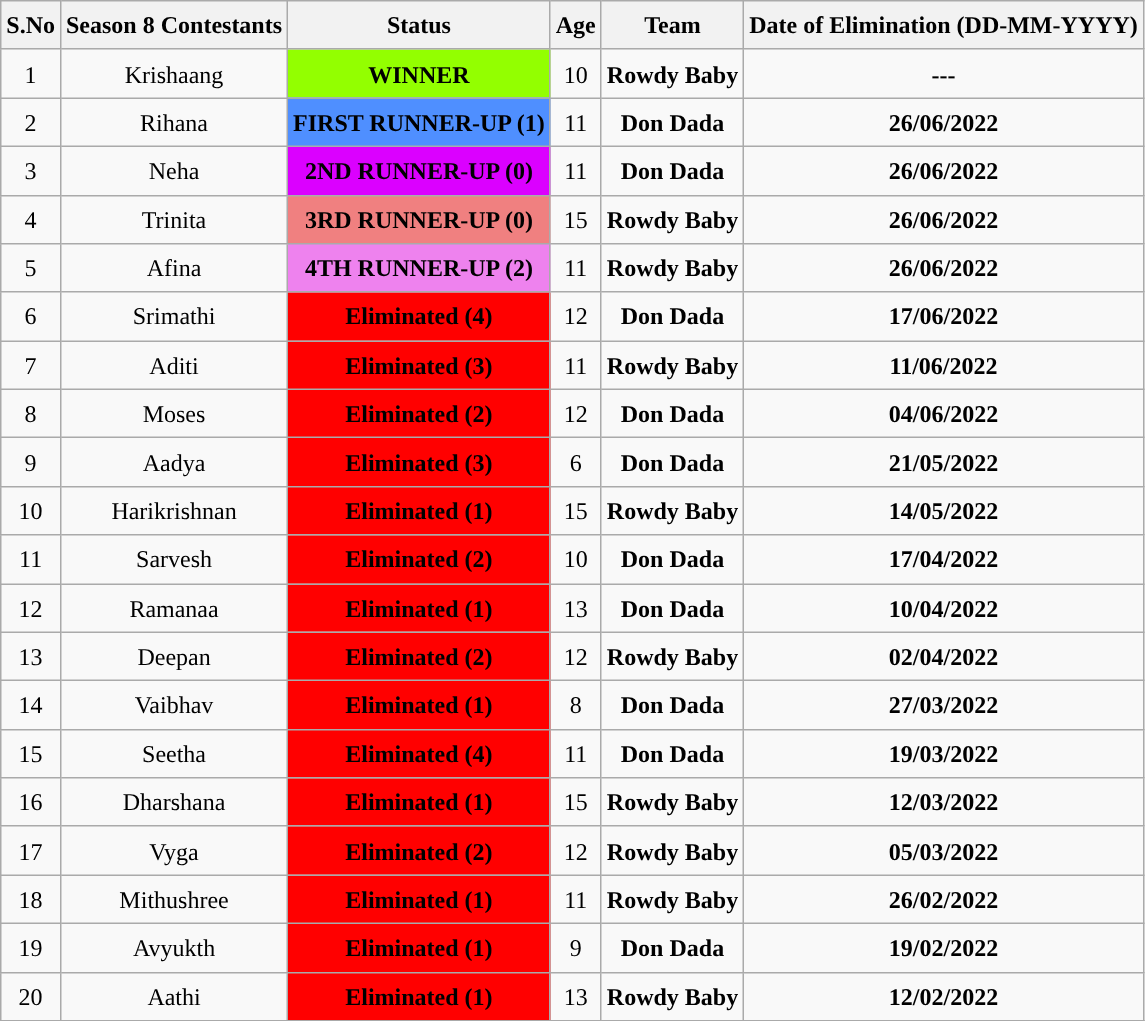<table class="wikitable sortable" style=" text-align:center; font-size:100%;  line-height:25px; width:auto;">
<tr>
<th>S.No</th>
<th scope="col">Season 8 Contestants</th>
<th scope="col">Status</th>
<th>Age</th>
<th>Team</th>
<th>Date of Elimination (DD-MM-YYYY)</th>
</tr>
<tr>
<td>1</td>
<td>Krishaang</td>
<td rowspan="1" style="background:#93FF00;" ;><strong>WINNER</strong></td>
<td>10</td>
<td><strong>Rowdy Baby</strong></td>
<td><strong>---</strong></td>
</tr>
<tr>
<td>2</td>
<td>Rihana</td>
<td rowspan="1" style="background:#4F8FFF;" ;><strong>FIRST RUNNER-UP (1)</strong></td>
<td>11</td>
<td><strong>Don Dada</strong></td>
<td><strong>26/06/2022</strong></td>
</tr>
<tr>
<td>3</td>
<td>Neha</td>
<td rowspan="1" style="background:#DB00FF;”"><strong>2ND RUNNER-UP (0)</strong></td>
<td>11</td>
<td><strong>Don Dada</strong></td>
<td><strong>26/06/2022</strong></td>
</tr>
<tr>
<td>4</td>
<td>Trinita</td>
<td rowspan="1" style="background:#F08080;" ;><strong>3RD RUNNER-UP (0)</strong></td>
<td>15</td>
<td><strong>Rowdy Baby</strong></td>
<td><strong>26/06/2022</strong></td>
</tr>
<tr>
<td>5</td>
<td>Afina</td>
<td rowspan="1" style="background:#EE82EE;" ;><strong>4TH RUNNER-UP (2)</strong></td>
<td>11</td>
<td><strong>Rowdy Baby</strong></td>
<td><strong>26/06/2022</strong></td>
</tr>
<tr>
<td>6</td>
<td>Srimathi</td>
<td rowspan="1" style="background:#FF0000;" ;><strong>Eliminated (4)</strong></td>
<td>12</td>
<td><strong>Don Dada</strong></td>
<td><strong>17/06/2022</strong></td>
</tr>
<tr>
<td>7</td>
<td>Aditi</td>
<td rowspan="1" style="background:#FF0000;" ;><strong>Eliminated (3)</strong></td>
<td>11</td>
<td><strong>Rowdy Baby</strong></td>
<td><strong>11/06/2022</strong></td>
</tr>
<tr>
<td>8</td>
<td>Moses</td>
<td rowspan="1" style="background:#FF0000;" ;><strong>Eliminated (2)</strong></td>
<td>12</td>
<td><strong>Don Dada</strong></td>
<td><strong>04/06/2022</strong></td>
</tr>
<tr>
<td>9</td>
<td>Aadya</td>
<td rowspan="1" style="background:#FF0000;"><strong>Eliminated (3)</strong></td>
<td>6</td>
<td><strong>Don Dada</strong></td>
<td><strong>21/05/2022</strong></td>
</tr>
<tr>
<td>10</td>
<td>Harikrishnan</td>
<td rowspan="1" style="background:#FF0000;"><strong>Eliminated (1)</strong></td>
<td>15</td>
<td><strong>Rowdy Baby</strong></td>
<td><strong>14/05/2022</strong></td>
</tr>
<tr>
<td>11</td>
<td>Sarvesh</td>
<td rowspan="1" style="background:#FF0000;" ;><strong>Eliminated (2)</strong></td>
<td>10</td>
<td><strong>Don Dada</strong></td>
<td><strong>17/04/2022</strong></td>
</tr>
<tr>
<td>12</td>
<td>Ramanaa</td>
<td rowspan="1" style="background:#FF0000;"><strong>Eliminated (1)</strong></td>
<td>13</td>
<td><strong>Don Dada</strong></td>
<td><strong>10/04/2022</strong></td>
</tr>
<tr>
<td>13</td>
<td>Deepan</td>
<td rowspan="1" style="background:#FF0000;"><strong>Eliminated (2)</strong></td>
<td>12</td>
<td><strong>Rowdy Baby</strong></td>
<td><strong>02/04/2022</strong></td>
</tr>
<tr>
<td>14</td>
<td>Vaibhav</td>
<td rowspan="1" style="background:#FF0000;"><strong>Eliminated (1)</strong></td>
<td>8</td>
<td><strong>Don Dada</strong></td>
<td><strong>27/03/2022</strong></td>
</tr>
<tr>
<td>15</td>
<td>Seetha</td>
<td rowspan="1" style="background:#FF0000;"><strong>Eliminated (4)</strong></td>
<td>11</td>
<td><strong>Don Dada</strong></td>
<td><strong>19/03/2022</strong></td>
</tr>
<tr>
<td>16</td>
<td>Dharshana</td>
<td rowspan=1 style="background:#FF0000;"><strong>Eliminated (1)</strong></td>
<td>15</td>
<td><strong>Rowdy Baby</strong></td>
<td><strong>12/03/2022</strong></td>
</tr>
<tr>
<td>17</td>
<td>Vyga</td>
<td rowspan=1 style="background:#FF0000;"><strong>Eliminated (2)</strong></td>
<td>12</td>
<td><strong>Rowdy Baby</strong></td>
<td><strong>05/03/2022</strong></td>
</tr>
<tr>
<td>18</td>
<td>Mithushree</td>
<td rowspan=1 style="background:#FF0000;"><strong>Eliminated (1)</strong></td>
<td>11</td>
<td><strong>Rowdy Baby</strong></td>
<td><strong>26/02/2022</strong></td>
</tr>
<tr>
<td>19</td>
<td>Avyukth</td>
<td rowspan=1 style="background:#FF0000;"><strong>Eliminated (1)</strong></td>
<td>9</td>
<td><strong>Don Dada</strong></td>
<td><strong>19/02/2022</strong></td>
</tr>
<tr>
<td>20</td>
<td>Aathi</td>
<td rowspan=1 style="background:#FF0000;"><strong>Eliminated (1)</strong></td>
<td>13</td>
<td><strong>Rowdy Baby</strong></td>
<td><strong>12/02/2022</strong></td>
</tr>
<tr>
</tr>
</table>
